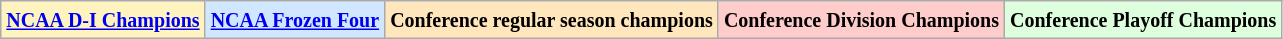<table class="wikitable">
<tr>
<td bgcolor="#FFF3BF"><small><strong><a href='#'>NCAA D-I Champions</a> </strong></small></td>
<td bgcolor="#D0E7FF"><small><strong><a href='#'>NCAA Frozen Four</a></strong></small></td>
<td bgcolor="#FFE6BD"><small><strong>Conference regular season champions</strong></small></td>
<td bgcolor="#FFCCCC"><small><strong>Conference Division Champions</strong></small></td>
<td bgcolor="#ddffdd"><small><strong>Conference Playoff Champions</strong></small></td>
</tr>
</table>
